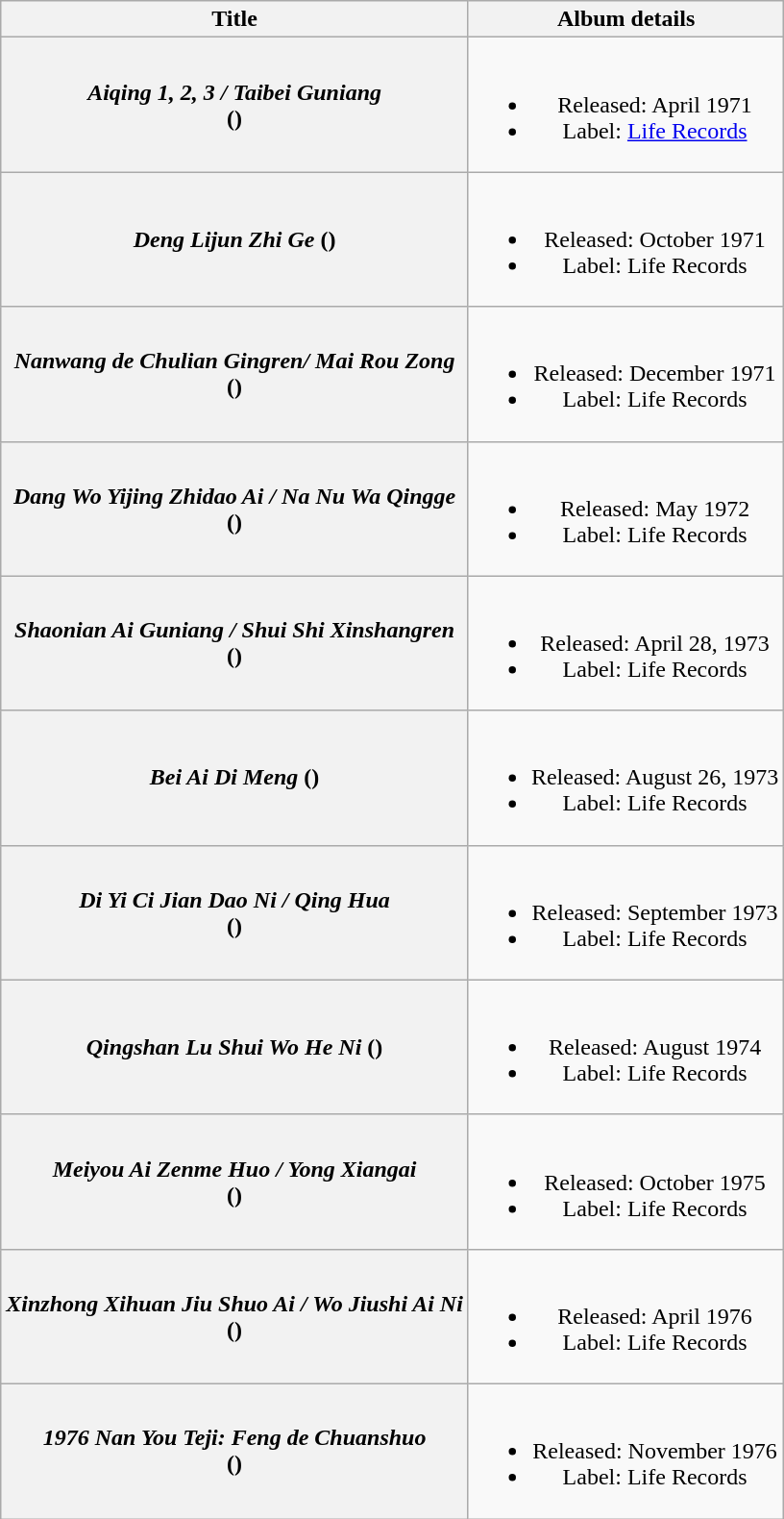<table class="wikitable plainrowheaders" style="text-align:center;">
<tr>
<th>Title</th>
<th>Album details</th>
</tr>
<tr>
<th scope="row"><em>Aiqing 1, 2, 3 / Taibei Guniang</em><br>()</th>
<td><br><ul><li>Released: April 1971</li><li>Label: <a href='#'>Life Records</a></li></ul></td>
</tr>
<tr>
<th scope="row"><em>Deng Lijun Zhi Ge</em> ()</th>
<td><br><ul><li>Released: October 1971</li><li>Label: Life Records</li></ul></td>
</tr>
<tr>
<th scope="row"><em>Nanwang de Chulian Gingren/ Mai Rou Zong</em><br>()</th>
<td><br><ul><li>Released: December 1971</li><li>Label: Life Records</li></ul></td>
</tr>
<tr>
<th scope="row"><em>Dang Wo Yijing Zhidao Ai / Na Nu Wa Qingge</em><br>()</th>
<td><br><ul><li>Released: May 1972</li><li>Label: Life Records</li></ul></td>
</tr>
<tr>
<th scope="row"><em>Shaonian Ai Guniang / Shui Shi Xinshangren</em><br>()</th>
<td><br><ul><li>Released: April 28, 1973</li><li>Label: Life Records</li></ul></td>
</tr>
<tr>
<th scope="row"><em>Bei Ai Di Meng</em> ()</th>
<td><br><ul><li>Released: August 26, 1973</li><li>Label: Life Records</li></ul></td>
</tr>
<tr>
<th scope="row"><em>Di Yi Ci Jian Dao Ni / Qing Hua</em><br>()</th>
<td><br><ul><li>Released: September 1973</li><li>Label: Life Records</li></ul></td>
</tr>
<tr>
<th scope="row"><em>Qingshan Lu Shui Wo He Ni</em> ()</th>
<td><br><ul><li>Released: August 1974</li><li>Label: Life Records</li></ul></td>
</tr>
<tr>
<th scope="row"><em>Meiyou Ai Zenme Huo / Yong Xiangai</em><br>()</th>
<td><br><ul><li>Released: October 1975</li><li>Label: Life Records</li></ul></td>
</tr>
<tr>
<th scope="row"><em>Xinzhong Xihuan Jiu Shuo Ai / Wo Jiushi Ai Ni</em><br>()</th>
<td><br><ul><li>Released: April 1976</li><li>Label: Life Records</li></ul></td>
</tr>
<tr>
<th scope="row"><em>1976 Nan You Teji: Feng de Chuanshuo</em><br>()</th>
<td><br><ul><li>Released: November 1976</li><li>Label: Life Records</li></ul></td>
</tr>
</table>
